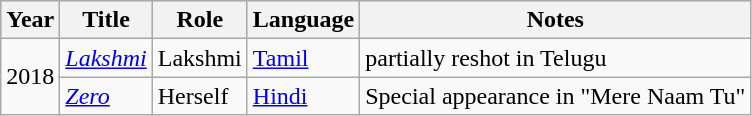<table class="wikitable sortable plainrowheaders" id="filmography">
<tr style="background:#ccc; text-align:center;">
<th>Year</th>
<th>Title</th>
<th>Role</th>
<th>Language</th>
<th>Notes</th>
</tr>
<tr>
<td rowspan="2">2018</td>
<td><em><a href='#'>Lakshmi</a></em></td>
<td>Lakshmi</td>
<td><a href='#'>Tamil</a></td>
<td>partially reshot in Telugu</td>
</tr>
<tr>
<td><em><a href='#'>Zero</a></em></td>
<td>Herself</td>
<td><a href='#'>Hindi</a></td>
<td>Special appearance in "Mere Naam Tu"</td>
</tr>
</table>
